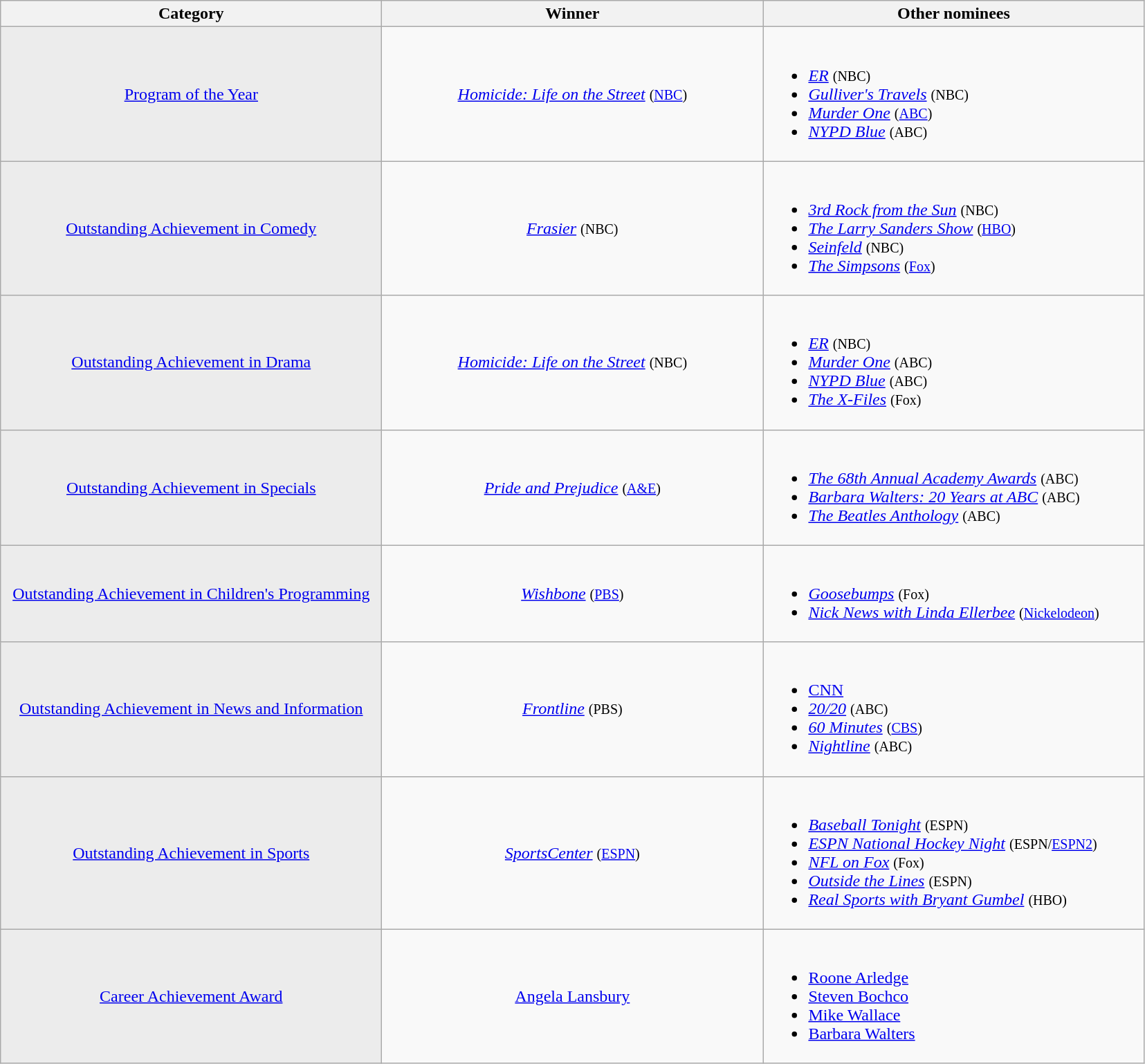<table class="wikitable">
<tr>
<th width="360">Category</th>
<th width="360">Winner</th>
<th width="360">Other nominees</th>
</tr>
<tr>
<td align="center" style="background: #ececec; color: grey; vertical-align: middle; text-align: center;" class="table-na"><a href='#'>Program of the Year</a></td>
<td align="center"><em><a href='#'>Homicide: Life on the Street</a></em> <small>(<a href='#'>NBC</a>)</small></td>
<td><br><ul><li><em><a href='#'>ER</a></em> <small>(NBC)</small></li><li><em><a href='#'>Gulliver's Travels</a></em> <small>(NBC)</small></li><li><em><a href='#'>Murder One</a></em> <small>(<a href='#'>ABC</a>)</small></li><li><em><a href='#'>NYPD Blue</a></em> <small>(ABC)</small></li></ul></td>
</tr>
<tr>
<td align="center" style="background: #ececec; color: grey; vertical-align: middle; text-align: center;" class="table-na"><a href='#'>Outstanding Achievement in Comedy</a></td>
<td align="center"><em><a href='#'>Frasier</a></em> <small>(NBC)</small></td>
<td><br><ul><li><em><a href='#'>3rd Rock from the Sun</a></em> <small>(NBC)</small></li><li><em><a href='#'>The Larry Sanders Show</a></em> <small>(<a href='#'>HBO</a>)</small></li><li><em><a href='#'>Seinfeld</a></em> <small>(NBC)</small></li><li><em><a href='#'>The Simpsons</a></em> <small>(<a href='#'>Fox</a>)</small></li></ul></td>
</tr>
<tr>
<td align="center" style="background: #ececec; color: grey; vertical-align: middle; text-align: center;" class="table-na"><a href='#'>Outstanding Achievement in Drama</a></td>
<td align="center"><em><a href='#'>Homicide: Life on the Street</a></em> <small>(NBC)</small></td>
<td><br><ul><li><em><a href='#'>ER</a></em> <small>(NBC)</small></li><li><em><a href='#'>Murder One</a></em> <small>(ABC)</small></li><li><em><a href='#'>NYPD Blue</a></em> <small>(ABC)</small></li><li><em><a href='#'>The X-Files</a></em> <small>(Fox)</small></li></ul></td>
</tr>
<tr>
<td align="center" style="background: #ececec; color: grey; vertical-align: middle; text-align: center;" class="table-na"><a href='#'>Outstanding Achievement in Specials</a></td>
<td align="center"><em><a href='#'>Pride and Prejudice</a></em> <small>(<a href='#'>A&E</a>)</small></td>
<td><br><ul><li><em><a href='#'>The 68th Annual Academy Awards</a></em> <small>(ABC)</small></li><li><em><a href='#'>Barbara Walters: 20 Years at ABC</a></em> <small>(ABC)</small></li><li><em><a href='#'>The Beatles Anthology</a></em> <small>(ABC)</small></li></ul></td>
</tr>
<tr>
<td align="center" style="background: #ececec; color: grey; vertical-align: middle; text-align: center;" class="table-na"><a href='#'>Outstanding Achievement in Children's Programming</a></td>
<td align="center"><em><a href='#'>Wishbone</a></em> <small>(<a href='#'>PBS</a>)</small></td>
<td><br><ul><li><em><a href='#'>Goosebumps</a></em> <small>(Fox)</small></li><li><em><a href='#'>Nick News with Linda Ellerbee</a></em> <small>(<a href='#'>Nickelodeon</a>)</small></li></ul></td>
</tr>
<tr>
<td align="center" style="background: #ececec; color: grey; vertical-align: middle; text-align: center;" class="table-na"><a href='#'>Outstanding Achievement in News and Information</a></td>
<td align="center"><em><a href='#'>Frontline</a></em> <small>(PBS)</small></td>
<td><br><ul><li><a href='#'>CNN</a></li><li><em><a href='#'>20/20</a></em> <small>(ABC)</small></li><li><em><a href='#'>60 Minutes</a></em> <small>(<a href='#'>CBS</a>)</small></li><li><em><a href='#'>Nightline</a></em> <small>(ABC)</small></li></ul></td>
</tr>
<tr>
<td align="center" style="background: #ececec; color: grey; vertical-align: middle; text-align: center;" class="table-na"><a href='#'>Outstanding Achievement in Sports</a></td>
<td align="center"><em><a href='#'>SportsCenter</a></em> <small>(<a href='#'>ESPN</a>)</small></td>
<td><br><ul><li><em><a href='#'>Baseball Tonight</a></em> <small>(ESPN)</small></li><li><em><a href='#'>ESPN National Hockey Night</a></em> <small>(ESPN/<a href='#'>ESPN2</a>)</small></li><li><em><a href='#'>NFL on Fox</a></em> <small>(Fox)</small></li><li><em><a href='#'>Outside the Lines</a></em> <small>(ESPN)</small></li><li><em><a href='#'>Real Sports with Bryant Gumbel</a></em> <small>(HBO)</small></li></ul></td>
</tr>
<tr>
<td align="center" style="background: #ececec; color: grey; vertical-align: middle; text-align: center;" class="table-na"><a href='#'>Career Achievement Award</a></td>
<td align="center"><a href='#'>Angela Lansbury</a></td>
<td><br><ul><li><a href='#'>Roone Arledge</a></li><li><a href='#'>Steven Bochco</a></li><li><a href='#'>Mike Wallace</a></li><li><a href='#'>Barbara Walters</a></li></ul></td>
</tr>
</table>
